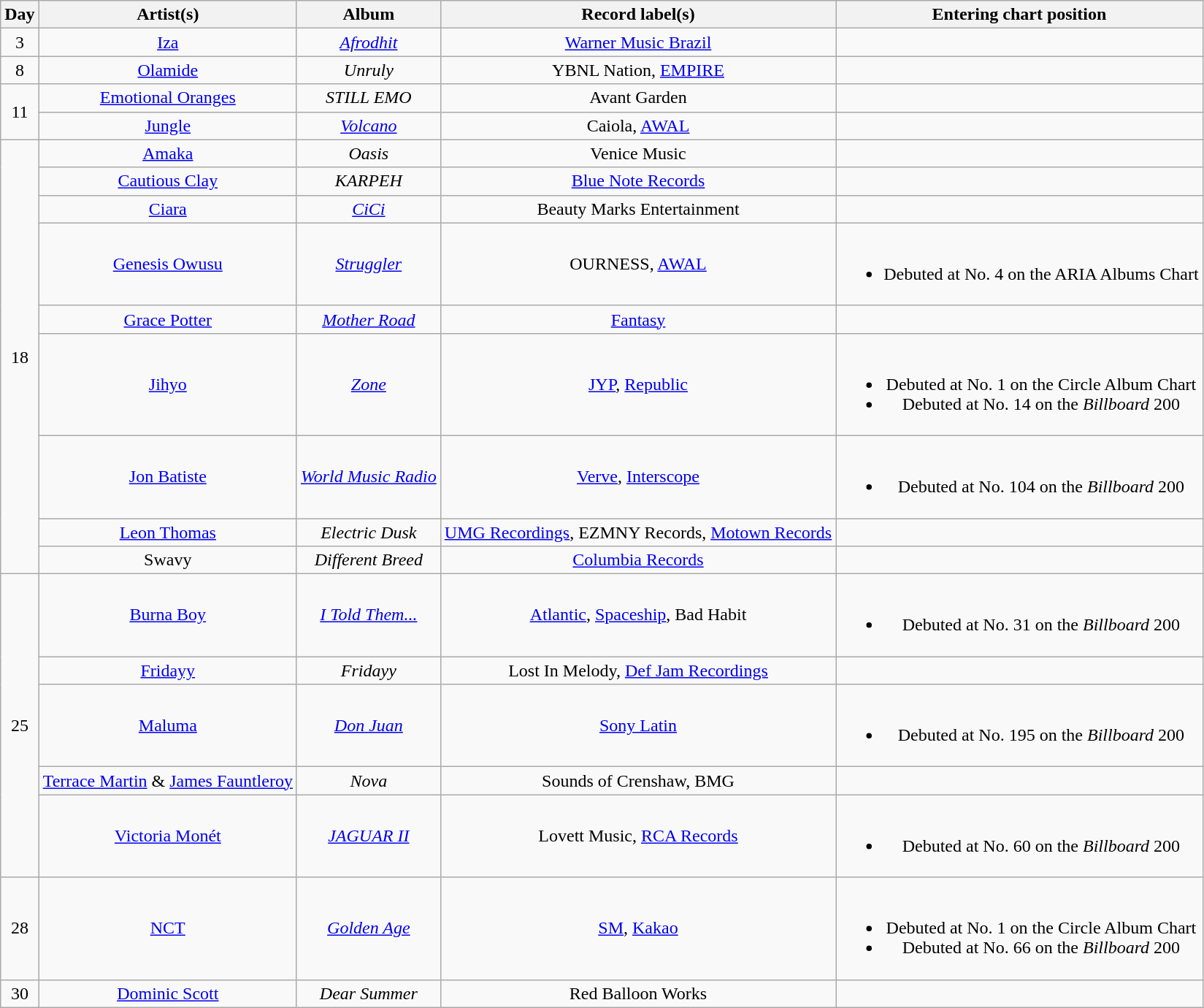<table class="wikitable" style="text-align:center;">
<tr>
<th scope="col">Day</th>
<th scope="col">Artist(s)</th>
<th scope="col">Album</th>
<th scope="col">Record label(s)</th>
<th scope="col">Entering chart position</th>
</tr>
<tr>
<td>3</td>
<td><a href='#'>Iza</a></td>
<td><em><a href='#'>Afrodhit</a></em></td>
<td><a href='#'>Warner Music Brazil</a></td>
<td></td>
</tr>
<tr>
<td>8</td>
<td><a href='#'>Olamide</a></td>
<td><em>Unruly</em></td>
<td>YBNL Nation, <a href='#'>EMPIRE</a></td>
<td></td>
</tr>
<tr>
<td rowspan="2">11</td>
<td><a href='#'>Emotional Oranges</a></td>
<td><em>STILL EMO</em></td>
<td>Avant Garden</td>
<td></td>
</tr>
<tr>
<td><a href='#'>Jungle</a></td>
<td><em><a href='#'>Volcano</a></em></td>
<td>Caiola, <a href='#'>AWAL</a></td>
<td></td>
</tr>
<tr>
<td rowspan="9">18</td>
<td><a href='#'>Amaka</a></td>
<td><em>Oasis</em></td>
<td>Venice Music</td>
<td></td>
</tr>
<tr>
<td><a href='#'>Cautious Clay</a></td>
<td><em>KARPEH</em></td>
<td><a href='#'>Blue Note Records</a></td>
<td></td>
</tr>
<tr>
<td><a href='#'>Ciara</a></td>
<td><em><a href='#'>CiCi</a></em></td>
<td>Beauty Marks Entertainment</td>
<td></td>
</tr>
<tr>
<td><a href='#'>Genesis Owusu</a></td>
<td><em><a href='#'>Struggler</a></em></td>
<td>OURNESS, <a href='#'>AWAL</a></td>
<td><br><ul><li>Debuted at No. 4 on the ARIA Albums Chart</li></ul></td>
</tr>
<tr>
<td><a href='#'>Grace Potter</a></td>
<td><em><a href='#'>Mother Road</a></em></td>
<td><a href='#'>Fantasy</a></td>
<td></td>
</tr>
<tr>
<td><a href='#'>Jihyo</a></td>
<td><em><a href='#'>Zone</a></em></td>
<td><a href='#'>JYP</a>, <a href='#'>Republic</a></td>
<td><br><ul><li>Debuted at No. 1 on the Circle Album Chart</li><li>Debuted at No. 14 on the <em>Billboard</em> 200</li></ul></td>
</tr>
<tr>
<td><a href='#'>Jon Batiste</a></td>
<td><em><a href='#'>World Music Radio</a></em></td>
<td><a href='#'>Verve</a>, <a href='#'>Interscope</a></td>
<td><br><ul><li>Debuted at No. 104 on the <em>Billboard</em> 200</li></ul></td>
</tr>
<tr>
<td><a href='#'>Leon Thomas</a></td>
<td><em>Electric Dusk</em></td>
<td><a href='#'>UMG Recordings</a>, EZMNY Records, <a href='#'>Motown Records</a></td>
<td></td>
</tr>
<tr>
<td>Swavy</td>
<td><em>Different Breed</em></td>
<td><a href='#'>Columbia Records</a></td>
<td></td>
</tr>
<tr>
<td rowspan="5">25</td>
<td><a href='#'>Burna Boy</a></td>
<td><em><a href='#'>I Told Them...</a></em></td>
<td><a href='#'>Atlantic</a>, <a href='#'>Spaceship</a>, Bad Habit</td>
<td><br><ul><li>Debuted at No. 31 on the <em>Billboard</em> 200</li></ul></td>
</tr>
<tr>
<td><a href='#'>Fridayy</a></td>
<td><em>Fridayy</em></td>
<td>Lost In Melody, <a href='#'>Def Jam Recordings</a></td>
<td></td>
</tr>
<tr>
<td><a href='#'>Maluma</a></td>
<td><em><a href='#'>Don Juan</a></em></td>
<td><a href='#'>Sony Latin</a></td>
<td><br><ul><li>Debuted at No. 195 on the <em>Billboard</em> 200</li></ul></td>
</tr>
<tr>
<td><a href='#'>Terrace Martin</a> & <a href='#'>James Fauntleroy</a></td>
<td><em>Nova</em></td>
<td>Sounds of Crenshaw, BMG</td>
<td></td>
</tr>
<tr>
<td><a href='#'>Victoria Monét</a></td>
<td><em><a href='#'>JAGUAR II</a></em></td>
<td>Lovett Music, <a href='#'>RCA Records</a></td>
<td><br><ul><li>Debuted at No. 60 on the <em>Billboard</em> 200</li></ul></td>
</tr>
<tr>
<td>28</td>
<td><a href='#'>NCT</a></td>
<td><em><a href='#'>Golden Age</a></em></td>
<td><a href='#'>SM</a>, <a href='#'>Kakao</a></td>
<td><br><ul><li>Debuted at No. 1 on the Circle Album Chart</li><li>Debuted at No. 66 on the <em>Billboard</em> 200</li></ul></td>
</tr>
<tr>
<td>30</td>
<td><a href='#'>Dominic Scott</a></td>
<td><em>Dear Summer</em></td>
<td>Red Balloon Works</td>
<td></td>
</tr>
</table>
